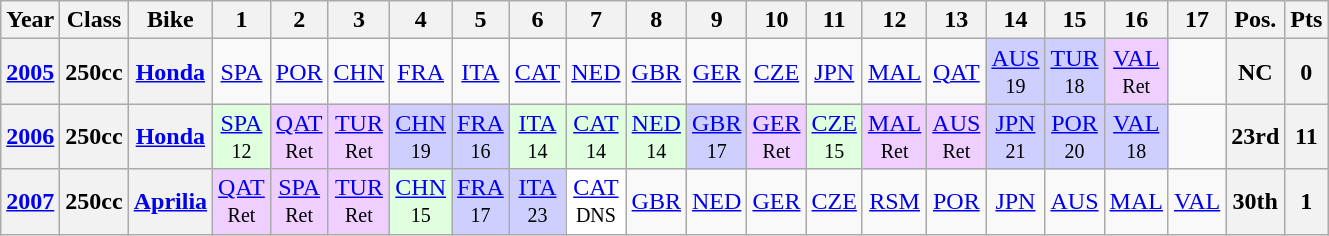<table class="wikitable" style="text-align:center">
<tr>
<th>Year</th>
<th>Class</th>
<th>Bike</th>
<th>1</th>
<th>2</th>
<th>3</th>
<th>4</th>
<th>5</th>
<th>6</th>
<th>7</th>
<th>8</th>
<th>9</th>
<th>10</th>
<th>11</th>
<th>12</th>
<th>13</th>
<th>14</th>
<th>15</th>
<th>16</th>
<th>17</th>
<th>Pos.</th>
<th>Pts</th>
</tr>
<tr>
<th><a href='#'>2005</a></th>
<th>250cc</th>
<th><a href='#'>Honda</a></th>
<td><a href='#'>SPA</a></td>
<td><a href='#'>POR</a></td>
<td><a href='#'>CHN</a></td>
<td><a href='#'>FRA</a></td>
<td><a href='#'>ITA</a></td>
<td><a href='#'>CAT</a></td>
<td><a href='#'>NED</a></td>
<td><a href='#'>GBR</a></td>
<td><a href='#'>GER</a></td>
<td><a href='#'>CZE</a></td>
<td><a href='#'>JPN</a></td>
<td><a href='#'>MAL</a></td>
<td><a href='#'>QAT</a></td>
<td style="background:#CFCFFF;"><a href='#'>AUS</a><br><small>19</small></td>
<td style="background:#CFCFFF;"><a href='#'>TUR</a><br><small>18</small></td>
<td style="background:#EFCFFF;"><a href='#'>VAL</a><br><small>Ret</small></td>
<td></td>
<th>NC</th>
<th>0</th>
</tr>
<tr>
<th><a href='#'>2006</a></th>
<th>250cc</th>
<th><a href='#'>Honda</a></th>
<td style="background:#DFFFDF;"><a href='#'>SPA</a><br><small>12</small></td>
<td style="background:#EFCFFF;"><a href='#'>QAT</a><br><small>Ret</small></td>
<td style="background:#EFCFFF;"><a href='#'>TUR</a><br><small>Ret</small></td>
<td style="background:#CFCFFF;"><a href='#'>CHN</a><br><small>19</small></td>
<td style="background:#CFCFFF;"><a href='#'>FRA</a><br><small>16</small></td>
<td style="background:#DFFFDF;"><a href='#'>ITA</a><br><small>14</small></td>
<td style="background:#DFFFDF;"><a href='#'>CAT</a><br><small>14</small></td>
<td style="background:#DFFFDF;"><a href='#'>NED</a><br><small>14</small></td>
<td style="background:#CFCFFF;"><a href='#'>GBR</a><br><small>17</small></td>
<td style="background:#EFCFFF;"><a href='#'>GER</a><br><small>Ret</small></td>
<td style="background:#DFFFDF;"><a href='#'>CZE</a><br><small>15</small></td>
<td style="background:#EFCFFF;"><a href='#'>MAL</a><br><small>Ret</small></td>
<td style="background:#EFCFFF;"><a href='#'>AUS</a><br><small>Ret</small></td>
<td style="background:#CFCFFF;"><a href='#'>JPN</a><br><small>21</small></td>
<td style="background:#CFCFFF;"><a href='#'>POR</a><br><small>20</small></td>
<td style="background:#CFCFFF;"><a href='#'>VAL</a><br><small>18</small></td>
<td></td>
<th>23rd</th>
<th>11</th>
</tr>
<tr>
<th><a href='#'>2007</a></th>
<th>250cc</th>
<th><a href='#'>Aprilia</a></th>
<td style="background:#EFCFFF;"><a href='#'>QAT</a><br><small>Ret</small></td>
<td style="background:#EFCFFF;"><a href='#'>SPA</a><br><small>Ret</small></td>
<td style="background:#EFCFFF;"><a href='#'>TUR</a><br><small>Ret</small></td>
<td style="background:#DFFFDF;"><a href='#'>CHN</a><br><small>15</small></td>
<td style="background:#CFCFFF;"><a href='#'>FRA</a><br><small>17</small></td>
<td style="background:#CFCFFF;"><a href='#'>ITA</a><br><small>23</small></td>
<td style="background:#FFFFFF;"><a href='#'>CAT</a><br><small>DNS</small></td>
<td><a href='#'>GBR</a></td>
<td><a href='#'>NED</a></td>
<td><a href='#'>GER</a></td>
<td><a href='#'>CZE</a></td>
<td><a href='#'>RSM</a></td>
<td><a href='#'>POR</a></td>
<td><a href='#'>JPN</a></td>
<td><a href='#'>AUS</a></td>
<td><a href='#'>MAL</a></td>
<td><a href='#'>VAL</a></td>
<th>30th</th>
<th>1</th>
</tr>
</table>
